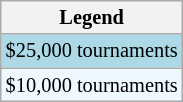<table class="wikitable" style="font-size:85%;">
<tr>
<th>Legend</th>
</tr>
<tr style="background:lightblue;">
<td>$25,000 tournaments</td>
</tr>
<tr style="background:#f0f8ff;">
<td>$10,000 tournaments</td>
</tr>
</table>
